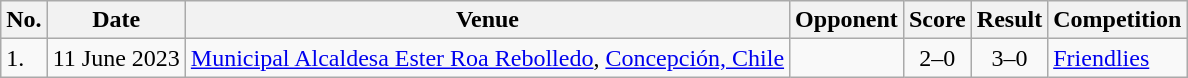<table class="wikitable">
<tr>
<th>No.</th>
<th>Date</th>
<th>Venue</th>
<th>Opponent</th>
<th>Score</th>
<th>Result</th>
<th>Competition</th>
</tr>
<tr>
<td>1.</td>
<td>11 June 2023</td>
<td><a href='#'>Municipal Alcaldesa Ester Roa Rebolledo</a>, <a href='#'>Concepción, Chile</a></td>
<td></td>
<td align="center">2–0</td>
<td align="center">3–0</td>
<td><a href='#'>Friendlies</a></td>
</tr>
</table>
